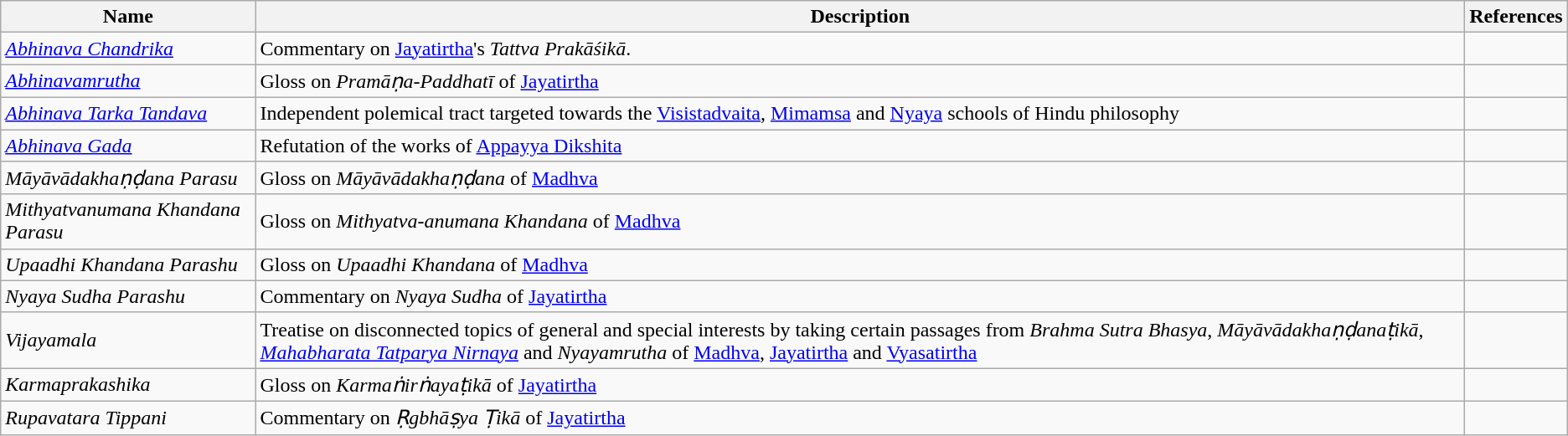<table class="wikitable">
<tr>
<th>Name</th>
<th>Description</th>
<th>References</th>
</tr>
<tr>
<td><em><a href='#'>Abhinava Chandrika</a></em></td>
<td>Commentary on <a href='#'>Jayatirtha</a>'s <em>Tattva Prakāśikā</em>.</td>
<td></td>
</tr>
<tr>
<td><em><a href='#'>Abhinavamrutha</a></em></td>
<td>Gloss on <em>Pramāṇa-Paddhatī</em> of <a href='#'>Jayatirtha</a></td>
<td></td>
</tr>
<tr>
<td><em><a href='#'>Abhinava Tarka Tandava</a></em></td>
<td>Independent polemical tract targeted towards the  <a href='#'>Visistadvaita</a>, <a href='#'>Mimamsa</a> and <a href='#'>Nyaya</a> schools of Hindu philosophy</td>
<td></td>
</tr>
<tr>
<td><em><a href='#'>Abhinava Gada</a></em></td>
<td>Refutation of the works of <a href='#'>Appayya Dikshita</a></td>
<td></td>
</tr>
<tr>
<td><em>Māyāvādakhaṇḍana Parasu</em></td>
<td>Gloss on <em>Māyāvādakhaṇḍana</em> of <a href='#'>Madhva</a></td>
<td></td>
</tr>
<tr>
<td><em>Mithyatvanumana Khandana Parasu</em></td>
<td>Gloss on <em>Mithyatva-anumana Khandana</em> of <a href='#'>Madhva</a></td>
<td></td>
</tr>
<tr>
<td><em>Upaadhi Khandana Parashu</em></td>
<td>Gloss on <em>Upaadhi Khandana</em> of <a href='#'>Madhva</a></td>
<td></td>
</tr>
<tr>
<td><em>Nyaya Sudha Parashu</em></td>
<td>Commentary on <em>Nyaya Sudha</em> of <a href='#'>Jayatirtha</a></td>
<td></td>
</tr>
<tr>
<td><em>Vijayamala</em></td>
<td>Treatise on disconnected topics of general and special interests by taking certain passages from <em>Brahma Sutra Bhasya</em>, <em>Māyāvādakhaṇḍanaṭikā</em>, <em><a href='#'>Mahabharata Tatparya Nirnaya</a></em> and <em>Nyayamrutha</em> of <a href='#'>Madhva</a>, <a href='#'>Jayatirtha</a> and <a href='#'>Vyasatirtha</a></td>
<td></td>
</tr>
<tr>
<td><em>Karmaprakashika</em></td>
<td>Gloss on <em>Karmaṅirṅayaṭikā</em> of <a href='#'>Jayatirtha</a></td>
<td></td>
</tr>
<tr>
<td><em>Rupavatara Tippani</em></td>
<td>Commentary on <em>Ṛgbhāṣya Ṭikā</em> of <a href='#'>Jayatirtha</a></td>
<td></td>
</tr>
</table>
